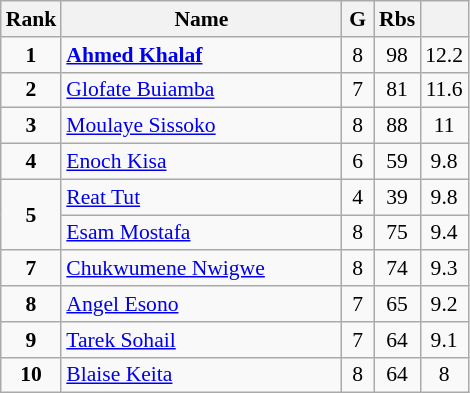<table class="wikitable" style="text-align:center; font-size:90%;">
<tr>
<th width=10px>Rank</th>
<th width=180px>Name</th>
<th width=15px>G</th>
<th width=10px>Rbs</th>
<th width=10px></th>
</tr>
<tr>
<td><strong>1</strong></td>
<td align=left> <strong><a href='#'>Ahmed Khalaf</a></strong></td>
<td>8</td>
<td>98</td>
<td>12.2</td>
</tr>
<tr>
<td><strong>2</strong></td>
<td align=left> <a href='#'>Glofate Buiamba</a></td>
<td>7</td>
<td>81</td>
<td>11.6</td>
</tr>
<tr>
<td><strong>3</strong></td>
<td align=left> <a href='#'>Moulaye Sissoko</a></td>
<td>8</td>
<td>88</td>
<td>11</td>
</tr>
<tr>
<td><strong>4</strong></td>
<td align=left> <a href='#'>Enoch Kisa</a></td>
<td>6</td>
<td>59</td>
<td>9.8</td>
</tr>
<tr>
<td rowspan=2><strong>5</strong></td>
<td align=left> <a href='#'>Reat Tut</a></td>
<td>4</td>
<td>39</td>
<td>9.8</td>
</tr>
<tr>
<td align=left> <a href='#'>Esam Mostafa</a></td>
<td>8</td>
<td>75</td>
<td>9.4</td>
</tr>
<tr>
<td><strong>7</strong></td>
<td align=left> <a href='#'>Chukwumene Nwigwe</a></td>
<td>8</td>
<td>74</td>
<td>9.3</td>
</tr>
<tr>
<td><strong>8</strong></td>
<td align=left> <a href='#'>Angel Esono</a></td>
<td>7</td>
<td>65</td>
<td>9.2</td>
</tr>
<tr>
<td><strong>9</strong></td>
<td align=left> <a href='#'>Tarek Sohail</a></td>
<td>7</td>
<td>64</td>
<td>9.1</td>
</tr>
<tr>
<td><strong>10</strong></td>
<td align=left> <a href='#'>Blaise Keita</a></td>
<td>8</td>
<td>64</td>
<td>8</td>
</tr>
</table>
